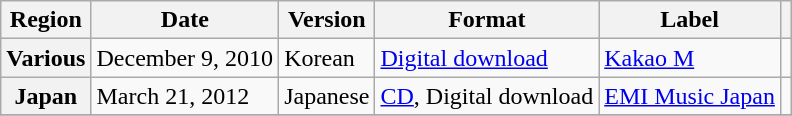<table class="wikitable plainrowheaders">
<tr>
<th scope="col">Region</th>
<th scope="col">Date</th>
<th scope="col">Version</th>
<th scope="col">Format</th>
<th scope="col">Label</th>
<th scope="col"></th>
</tr>
<tr>
<th scope="row">Various</th>
<td>December 9, 2010</td>
<td>Korean</td>
<td><a href='#'>Digital download</a></td>
<td><a href='#'>Kakao M</a></td>
<td></td>
</tr>
<tr>
<th scope="row">Japan</th>
<td>March 21, 2012</td>
<td>Japanese</td>
<td><a href='#'>CD</a>, Digital download</td>
<td><a href='#'>EMI Music Japan</a></td>
<td></td>
</tr>
<tr>
</tr>
</table>
